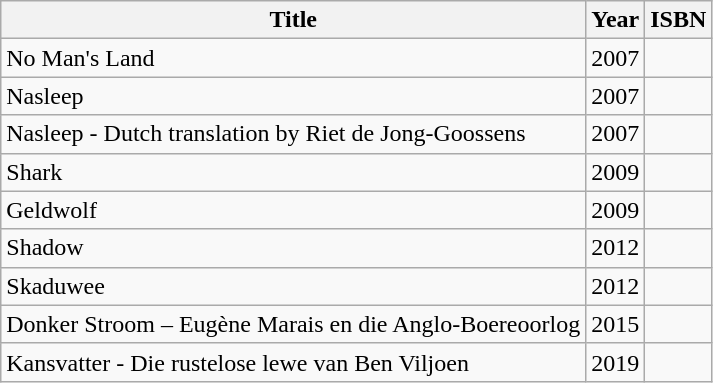<table class="wikitable">
<tr>
<th>Title</th>
<th>Year</th>
<th>ISBN</th>
</tr>
<tr>
<td>No Man's Land</td>
<td>2007</td>
<td></td>
</tr>
<tr>
<td>Nasleep</td>
<td>2007</td>
<td></td>
</tr>
<tr>
<td>Nasleep - Dutch translation by Riet de Jong-Goossens</td>
<td>2007</td>
<td></td>
</tr>
<tr>
<td>Shark</td>
<td>2009</td>
<td></td>
</tr>
<tr>
<td>Geldwolf</td>
<td>2009</td>
<td></td>
</tr>
<tr>
<td>Shadow</td>
<td>2012</td>
<td></td>
</tr>
<tr>
<td>Skaduwee</td>
<td>2012</td>
<td></td>
</tr>
<tr>
<td>Donker Stroom – Eugène Marais en die Anglo-Boereoorlog</td>
<td>2015</td>
<td></td>
</tr>
<tr>
<td>Kansvatter - Die rustelose lewe van Ben Viljoen</td>
<td>2019</td>
<td></td>
</tr>
</table>
